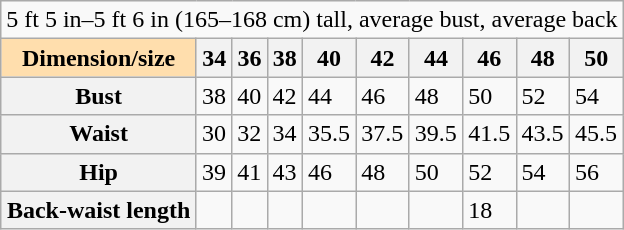<table class="wikitable">
<tr>
<td colspan="10">5 ft 5 in–5 ft 6 in (165–168 cm) tall, average bust, average back</td>
</tr>
<tr>
<th style="background:#ffdead;">Dimension/size</th>
<th>34</th>
<th>36</th>
<th>38</th>
<th>40</th>
<th>42</th>
<th>44</th>
<th>46</th>
<th>48</th>
<th>50</th>
</tr>
<tr>
<th>Bust</th>
<td>38</td>
<td>40</td>
<td>42</td>
<td>44</td>
<td>46</td>
<td>48</td>
<td>50</td>
<td>52</td>
<td>54</td>
</tr>
<tr>
<th>Waist</th>
<td>30</td>
<td>32</td>
<td>34</td>
<td>35.5</td>
<td>37.5</td>
<td>39.5</td>
<td>41.5</td>
<td>43.5</td>
<td>45.5</td>
</tr>
<tr>
<th>Hip</th>
<td>39</td>
<td>41</td>
<td>43</td>
<td>46</td>
<td>48</td>
<td>50</td>
<td>52</td>
<td>54</td>
<td>56</td>
</tr>
<tr>
<th>Back-waist length</th>
<td></td>
<td></td>
<td></td>
<td></td>
<td></td>
<td></td>
<td>18</td>
<td></td>
<td></td>
</tr>
</table>
